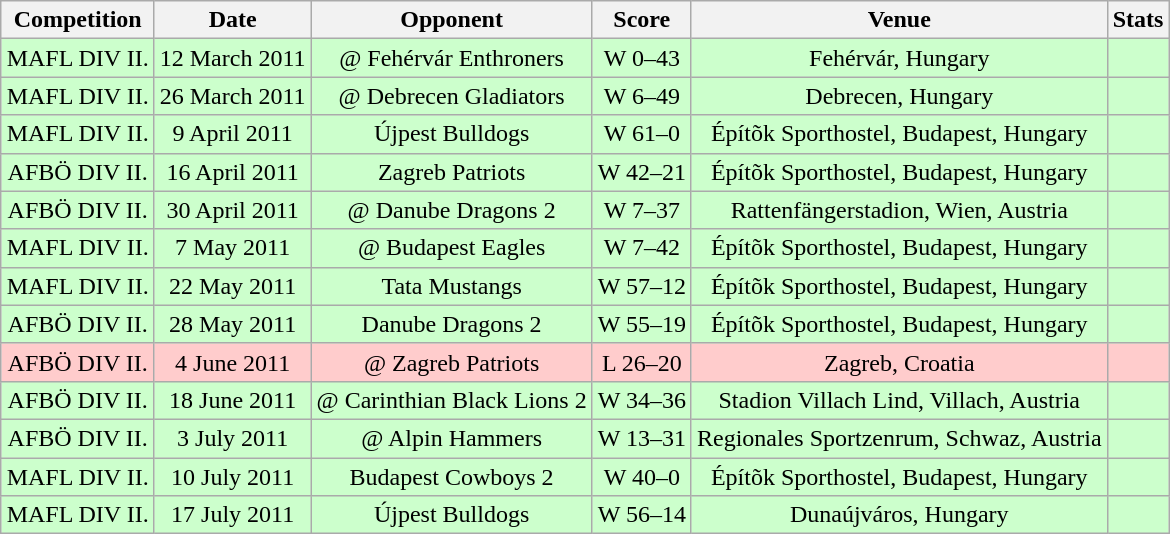<table class="wikitable" style="text-align: center; margin-left: auto; margin-right: auto;">
<tr>
<th>Competition</th>
<th>Date</th>
<th>Opponent</th>
<th>Score</th>
<th>Venue</th>
<th>Stats</th>
</tr>
<tr style="background:#cfc;">
<td>MAFL DIV II.</td>
<td>12 March 2011</td>
<td Fehérvár Enthroners>@ Fehérvár Enthroners</td>
<td>W 0–43</td>
<td>Fehérvár, Hungary</td>
<td></td>
</tr>
<tr style="background:#cfc;">
<td>MAFL DIV II.</td>
<td>26 March 2011</td>
<td Debrecen Gladiators>@ Debrecen Gladiators</td>
<td>W 6–49</td>
<td>Debrecen, Hungary</td>
<td></td>
</tr>
<tr style="background:#cfc;">
<td>MAFL DIV II.</td>
<td>9 April 2011</td>
<td>Újpest Bulldogs</td>
<td>W 61–0</td>
<td>Építõk Sporthostel, Budapest, Hungary</td>
<td></td>
</tr>
<tr style="background:#cfc;">
<td>AFBÖ DIV II.</td>
<td>16 April 2011</td>
<td>Zagreb Patriots</td>
<td>W 42–21</td>
<td>Építõk Sporthostel, Budapest, Hungary</td>
<td></td>
</tr>
<tr style="background:#cfc;">
<td>AFBÖ DIV II.</td>
<td>30 April 2011</td>
<td>@ Danube Dragons 2</td>
<td>W 7–37</td>
<td>Rattenfängerstadion, Wien, Austria</td>
<td></td>
</tr>
<tr style="background:#cfc;">
<td>MAFL DIV II.</td>
<td>7 May 2011</td>
<td>@ Budapest Eagles</td>
<td>W 7–42</td>
<td>Építõk Sporthostel, Budapest, Hungary</td>
<td></td>
</tr>
<tr style="background:#cfc;">
<td>MAFL DIV II.</td>
<td>22 May 2011</td>
<td>Tata Mustangs</td>
<td>W 57–12</td>
<td>Építõk Sporthostel, Budapest, Hungary</td>
<td></td>
</tr>
<tr style="background:#cfc;">
<td>AFBÖ DIV II.</td>
<td>28 May 2011</td>
<td>Danube Dragons 2</td>
<td>W 55–19</td>
<td>Építõk Sporthostel, Budapest, Hungary</td>
<td></td>
</tr>
<tr style="background:#fcc;">
<td>AFBÖ DIV II.</td>
<td>4 June 2011</td>
<td>@ Zagreb Patriots</td>
<td>L 26–20</td>
<td>Zagreb, Croatia</td>
<td></td>
</tr>
<tr style="background:#cfc;">
<td>AFBÖ DIV II.</td>
<td>18 June 2011</td>
<td>@ Carinthian Black Lions 2</td>
<td>W 34–36</td>
<td>Stadion Villach Lind, Villach, Austria</td>
<td></td>
</tr>
<tr style="background:#cfc;">
<td>AFBÖ DIV II.</td>
<td>3 July 2011</td>
<td>@ Alpin Hammers</td>
<td>W 13–31</td>
<td>Regionales Sportzenrum, Schwaz, Austria</td>
<td></td>
</tr>
<tr style="background:#cfc;">
<td>MAFL DIV II.</td>
<td>10 July 2011</td>
<td>Budapest Cowboys 2</td>
<td>W 40–0</td>
<td>Építõk Sporthostel, Budapest, Hungary</td>
<td></td>
</tr>
<tr style="background:#cfc;">
<td>MAFL DIV II.</td>
<td>17 July 2011</td>
<td>Újpest Bulldogs</td>
<td>W 56–14</td>
<td>Dunaújváros, Hungary</td>
<td></td>
</tr>
</table>
